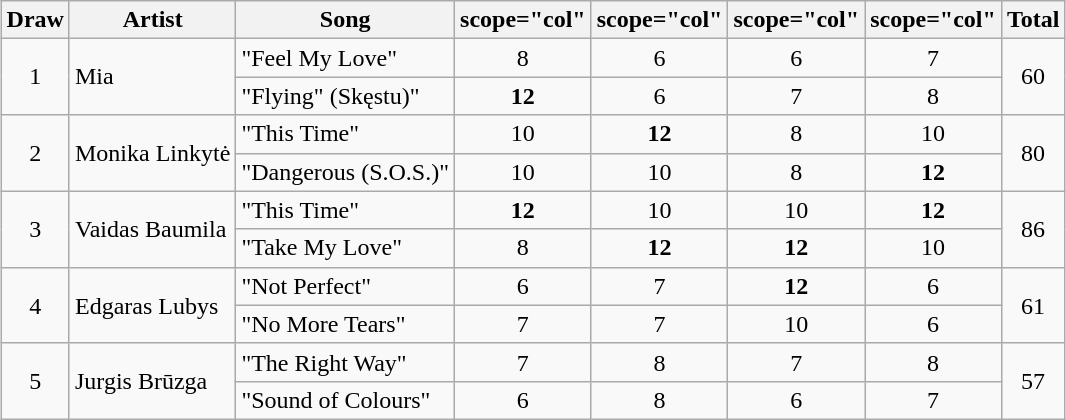<table class="wikitable collapsible" style="margin: 1em auto 1em auto; text-align:center;">
<tr>
<th>Draw</th>
<th>Artist</th>
<th>Song</th>
<th>scope="col" </th>
<th>scope="col" </th>
<th>scope="col" </th>
<th>scope="col" </th>
<th>Total</th>
</tr>
<tr>
<td rowspan="2">1</td>
<td rowspan="2" align="left">Mia</td>
<td align="left">"Feel My Love"</td>
<td>8</td>
<td>6</td>
<td>6</td>
<td>7</td>
<td rowspan="2">60</td>
</tr>
<tr>
<td align="left">"Flying" (Skęstu)"</td>
<td><strong>12</strong></td>
<td>6</td>
<td>7</td>
<td>8</td>
</tr>
<tr>
<td rowspan="2">2</td>
<td rowspan="2" align="left">Monika Linkytė</td>
<td align="left">"This Time"</td>
<td>10</td>
<td><strong>12</strong></td>
<td>8</td>
<td>10</td>
<td rowspan="2">80</td>
</tr>
<tr>
<td align="left">"Dangerous (S.O.S.)"</td>
<td>10</td>
<td>10</td>
<td>8</td>
<td><strong>12</strong></td>
</tr>
<tr>
<td rowspan="2">3</td>
<td rowspan="2" align="left">Vaidas Baumila</td>
<td align="left">"This Time"</td>
<td><strong>12</strong></td>
<td>10</td>
<td>10</td>
<td><strong>12</strong></td>
<td rowspan="2">86</td>
</tr>
<tr>
<td align="left">"Take My Love"</td>
<td>8</td>
<td><strong>12</strong></td>
<td><strong>12</strong></td>
<td>10</td>
</tr>
<tr>
<td rowspan="2">4</td>
<td rowspan="2" align="left">Edgaras Lubys</td>
<td align="left">"Not Perfect"</td>
<td>6</td>
<td>7</td>
<td><strong>12</strong></td>
<td>6</td>
<td rowspan="2">61</td>
</tr>
<tr>
<td align="left">"No More Tears"</td>
<td>7</td>
<td>7</td>
<td>10</td>
<td>6</td>
</tr>
<tr>
<td rowspan="2">5</td>
<td rowspan="2" align="left">Jurgis Brūzga</td>
<td align="left">"The Right Way"</td>
<td>7</td>
<td>8</td>
<td>7</td>
<td>8</td>
<td rowspan="2">57</td>
</tr>
<tr>
<td align="left">"Sound of Colours"</td>
<td>6</td>
<td>8</td>
<td>6</td>
<td>7</td>
</tr>
</table>
